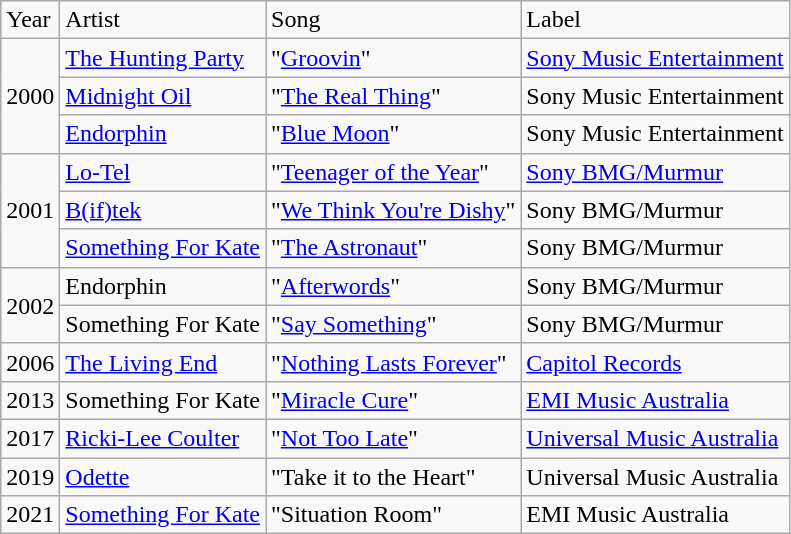<table class="wikitable">
<tr>
<td>Year</td>
<td>Artist</td>
<td>Song</td>
<td>Label</td>
</tr>
<tr>
<td rowspan="3">2000</td>
<td><a href='#'>The Hunting Party</a></td>
<td>"<a href='#'>Groovin</a>"</td>
<td><a href='#'>Sony Music Entertainment</a></td>
</tr>
<tr>
<td><a href='#'>Midnight Oil</a></td>
<td>"<a href='#'>The Real Thing</a>"</td>
<td>Sony Music Entertainment</td>
</tr>
<tr>
<td><a href='#'>Endorphin</a></td>
<td>"<a href='#'>Blue Moon</a>"</td>
<td>Sony Music Entertainment</td>
</tr>
<tr>
<td rowspan="3">2001</td>
<td><a href='#'>Lo-Tel</a></td>
<td>"<a href='#'>Teenager of the Year</a>"</td>
<td><a href='#'>Sony BMG/Murmur</a></td>
</tr>
<tr>
<td><a href='#'>B(if)tek</a></td>
<td>"<a href='#'>We Think You're Dishy</a>"</td>
<td>Sony BMG/Murmur</td>
</tr>
<tr>
<td><a href='#'>Something For Kate</a></td>
<td>"<a href='#'>The Astronaut</a>"</td>
<td>Sony BMG/Murmur</td>
</tr>
<tr>
<td rowspan="2">2002</td>
<td>Endorphin</td>
<td>"<a href='#'>Afterwords</a>"</td>
<td>Sony BMG/Murmur</td>
</tr>
<tr>
<td>Something For Kate</td>
<td>"<a href='#'>Say Something</a>"</td>
<td>Sony BMG/Murmur</td>
</tr>
<tr>
<td>2006</td>
<td><a href='#'>The Living End</a></td>
<td>"<a href='#'>Nothing Lasts Forever</a>"</td>
<td><a href='#'>Capitol Records</a></td>
</tr>
<tr>
<td>2013</td>
<td>Something For Kate</td>
<td>"<a href='#'>Miracle Cure</a>"</td>
<td><a href='#'>EMI Music Australia</a></td>
</tr>
<tr>
<td>2017</td>
<td><a href='#'>Ricki-Lee Coulter</a></td>
<td>"<a href='#'>Not Too Late</a>"</td>
<td><a href='#'>Universal Music Australia</a></td>
</tr>
<tr>
<td>2019</td>
<td><a href='#'>Odette</a></td>
<td>"Take it to the Heart"</td>
<td>Universal Music Australia</td>
</tr>
<tr>
<td>2021</td>
<td><a href='#'>Something For Kate</a></td>
<td>"Situation Room"</td>
<td>EMI Music Australia</td>
</tr>
</table>
